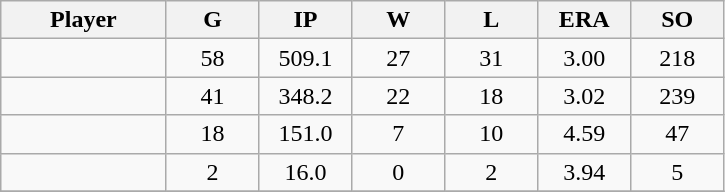<table class="wikitable sortable">
<tr>
<th bgcolor="#DDDDFF" width="16%">Player</th>
<th bgcolor="#DDDDFF" width="9%">G</th>
<th bgcolor="#DDDDFF" width="9%">IP</th>
<th bgcolor="#DDDDFF" width="9%">W</th>
<th bgcolor="#DDDDFF" width="9%">L</th>
<th bgcolor="#DDDDFF" width="9%">ERA</th>
<th bgcolor="#DDDDFF" width="9%">SO</th>
</tr>
<tr align="center">
<td></td>
<td>58</td>
<td>509.1</td>
<td>27</td>
<td>31</td>
<td>3.00</td>
<td>218</td>
</tr>
<tr align="center">
<td></td>
<td>41</td>
<td>348.2</td>
<td>22</td>
<td>18</td>
<td>3.02</td>
<td>239</td>
</tr>
<tr align="center">
<td></td>
<td>18</td>
<td>151.0</td>
<td>7</td>
<td>10</td>
<td>4.59</td>
<td>47</td>
</tr>
<tr align="center">
<td></td>
<td>2</td>
<td>16.0</td>
<td>0</td>
<td>2</td>
<td>3.94</td>
<td>5</td>
</tr>
<tr align="center">
</tr>
</table>
